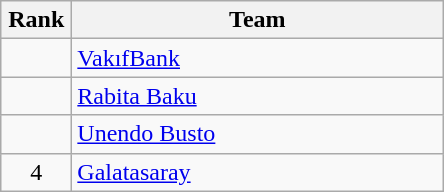<table class="wikitable" style="text-align: center;">
<tr>
<th width=40>Rank</th>
<th width=240>Team</th>
</tr>
<tr align=center>
<td></td>
<td style="text-align:left;"> <a href='#'>VakıfBank</a></td>
</tr>
<tr align=center>
<td></td>
<td style="text-align:left;"> <a href='#'>Rabita Baku</a></td>
</tr>
<tr align=center>
<td></td>
<td style="text-align:left;"> <a href='#'>Unendo Busto</a></td>
</tr>
<tr align=center>
<td>4</td>
<td style="text-align:left;"> <a href='#'>Galatasaray</a></td>
</tr>
</table>
